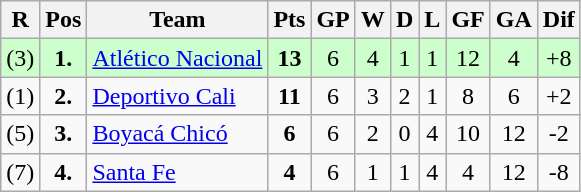<table class="wikitable sortable" style="text-align: center;">
<tr>
<th align="center">R</th>
<th align="center">Pos</th>
<th align="center">Team</th>
<th align="center">Pts</th>
<th align="center">GP</th>
<th align="center">W</th>
<th align="center">D</th>
<th align="center">L</th>
<th align="center">GF</th>
<th align="center">GA</th>
<th align="center">Dif</th>
</tr>
<tr style="background: #CCFFCC;">
<td>(3)</td>
<td><strong>1.</strong></td>
<td align="left"><a href='#'>Atlético Nacional</a></td>
<td><strong>13</strong></td>
<td>6</td>
<td>4</td>
<td>1</td>
<td>1</td>
<td>12</td>
<td>4</td>
<td>+8</td>
</tr>
<tr>
<td>(1)</td>
<td><strong>2.</strong></td>
<td align="left"><a href='#'>Deportivo Cali</a></td>
<td><strong>11</strong></td>
<td>6</td>
<td>3</td>
<td>2</td>
<td>1</td>
<td>8</td>
<td>6</td>
<td>+2</td>
</tr>
<tr>
<td>(5)</td>
<td><strong>3.</strong></td>
<td align="left"><a href='#'>Boyacá Chicó</a></td>
<td><strong>6</strong></td>
<td>6</td>
<td>2</td>
<td>0</td>
<td>4</td>
<td>10</td>
<td>12</td>
<td>-2</td>
</tr>
<tr>
<td>(7)</td>
<td><strong>4.</strong></td>
<td align="left"><a href='#'>Santa Fe</a></td>
<td><strong>4</strong></td>
<td>6</td>
<td>1</td>
<td>1</td>
<td>4</td>
<td>4</td>
<td>12</td>
<td>-8</td>
</tr>
</table>
